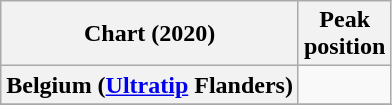<table class="wikitable plainrowheaders" style="text-align:center">
<tr>
<th scope="col">Chart (2020)</th>
<th scope="col">Peak<br>position</th>
</tr>
<tr>
<th scope="row">Belgium (<a href='#'>Ultratip</a> Flanders)</th>
<td></td>
</tr>
<tr>
</tr>
</table>
